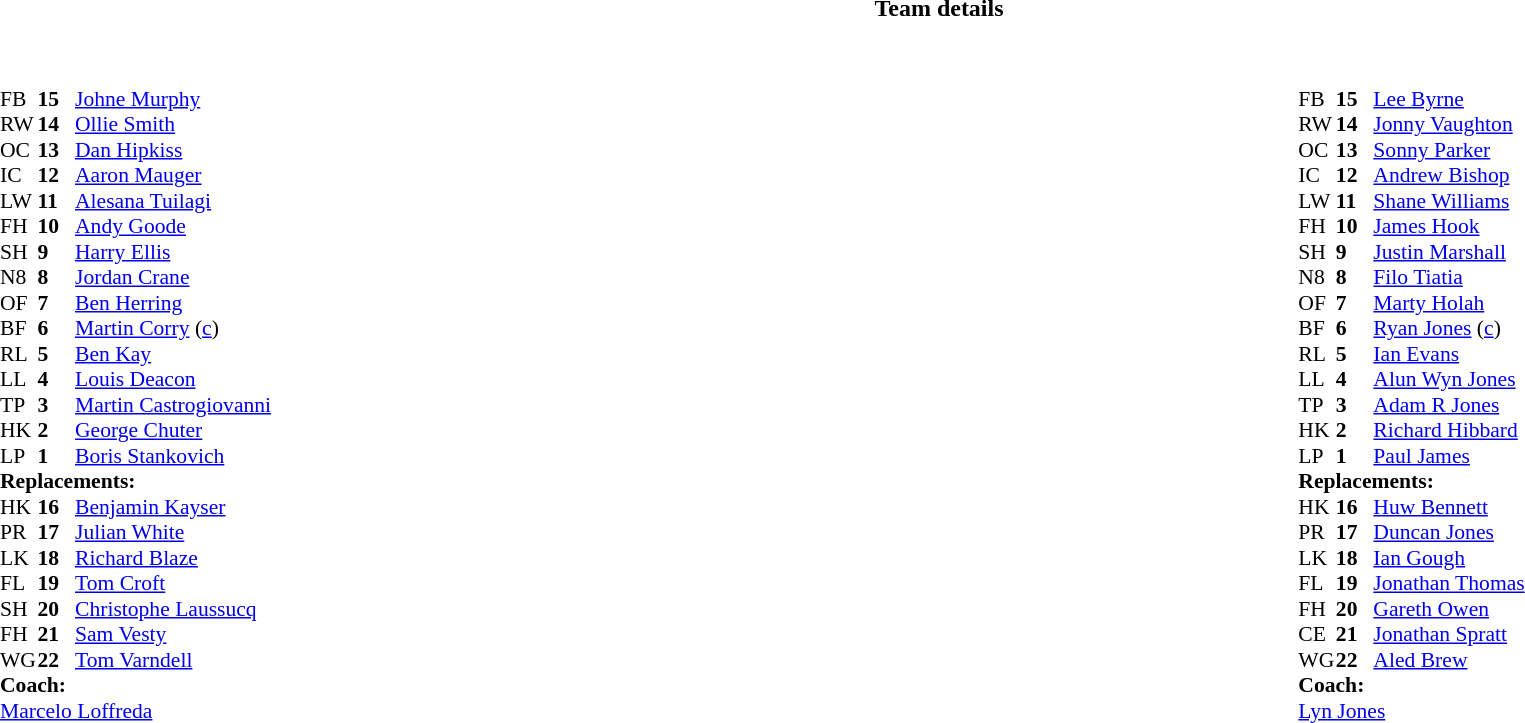<table border="0" width="100%" class="collapsible collapsed">
<tr>
<th>Team details</th>
</tr>
<tr>
<td><br><table width="100%">
<tr>
<td valign="top" width="50%"><br><table style="font-size: 90%" cellspacing="0" cellpadding="0">
<tr>
<th width="25"></th>
<th width="25"></th>
</tr>
<tr>
<td>FB</td>
<td><strong>15</strong></td>
<td> <a href='#'>Johne Murphy</a></td>
</tr>
<tr>
<td>RW</td>
<td><strong>14</strong></td>
<td> <a href='#'>Ollie Smith</a></td>
</tr>
<tr>
<td>OC</td>
<td><strong>13</strong></td>
<td> <a href='#'>Dan Hipkiss</a></td>
</tr>
<tr>
<td>IC</td>
<td><strong>12</strong></td>
<td> <a href='#'>Aaron Mauger</a></td>
</tr>
<tr>
<td>LW</td>
<td><strong>11</strong></td>
<td> <a href='#'>Alesana Tuilagi</a></td>
</tr>
<tr>
<td>FH</td>
<td><strong>10</strong></td>
<td> <a href='#'>Andy Goode</a></td>
</tr>
<tr>
<td>SH</td>
<td><strong>9</strong></td>
<td> <a href='#'>Harry Ellis</a></td>
</tr>
<tr>
<td>N8</td>
<td><strong>8</strong></td>
<td> <a href='#'>Jordan Crane</a></td>
</tr>
<tr>
<td>OF</td>
<td><strong>7</strong></td>
<td> <a href='#'>Ben Herring</a></td>
</tr>
<tr>
<td>BF</td>
<td><strong>6</strong></td>
<td> <a href='#'>Martin Corry</a> (<a href='#'>c</a>)</td>
</tr>
<tr>
<td>RL</td>
<td><strong>5</strong></td>
<td> <a href='#'>Ben Kay</a></td>
</tr>
<tr>
<td>LL</td>
<td><strong>4</strong></td>
<td> <a href='#'>Louis Deacon</a></td>
</tr>
<tr>
<td>TP</td>
<td><strong>3</strong></td>
<td> <a href='#'>Martin Castrogiovanni</a></td>
</tr>
<tr>
<td>HK</td>
<td><strong>2</strong></td>
<td> <a href='#'>George Chuter</a></td>
</tr>
<tr>
<td>LP</td>
<td><strong>1</strong></td>
<td> <a href='#'>Boris Stankovich</a></td>
</tr>
<tr>
<td colspan=3><strong>Replacements:</strong></td>
</tr>
<tr>
<td>HK</td>
<td><strong>16</strong></td>
<td> <a href='#'>Benjamin Kayser</a></td>
</tr>
<tr>
<td>PR</td>
<td><strong>17</strong></td>
<td> <a href='#'>Julian White</a></td>
</tr>
<tr>
<td>LK</td>
<td><strong>18</strong></td>
<td> <a href='#'>Richard Blaze</a></td>
</tr>
<tr>
<td>FL</td>
<td><strong>19</strong></td>
<td> <a href='#'>Tom Croft</a></td>
</tr>
<tr>
<td>SH</td>
<td><strong>20</strong></td>
<td> <a href='#'>Christophe Laussucq</a></td>
</tr>
<tr>
<td>FH</td>
<td><strong>21</strong></td>
<td> <a href='#'>Sam Vesty</a></td>
</tr>
<tr>
<td>WG</td>
<td><strong>22</strong></td>
<td> <a href='#'>Tom Varndell</a></td>
</tr>
<tr>
<td colspan=3><strong>Coach:</strong></td>
</tr>
<tr>
<td colspan="4"> <a href='#'>Marcelo Loffreda</a></td>
</tr>
</table>
</td>
<td valign="top"></td>
<td valign="top" width="50%"><br><table style="font-size: 90%" cellspacing="0" cellpadding="0" align="center">
<tr>
<th width="25"></th>
<th width="25"></th>
</tr>
<tr>
<td>FB</td>
<td><strong>15</strong></td>
<td> <a href='#'>Lee Byrne</a></td>
</tr>
<tr>
<td>RW</td>
<td><strong>14</strong></td>
<td> <a href='#'>Jonny Vaughton</a></td>
</tr>
<tr>
<td>OC</td>
<td><strong>13</strong></td>
<td> <a href='#'>Sonny Parker</a></td>
</tr>
<tr>
<td>IC</td>
<td><strong>12</strong></td>
<td> <a href='#'>Andrew Bishop</a></td>
</tr>
<tr>
<td>LW</td>
<td><strong>11</strong></td>
<td> <a href='#'>Shane Williams</a></td>
</tr>
<tr>
<td>FH</td>
<td><strong>10</strong></td>
<td> <a href='#'>James Hook</a></td>
</tr>
<tr>
<td>SH</td>
<td><strong>9</strong></td>
<td> <a href='#'>Justin Marshall</a></td>
</tr>
<tr>
<td>N8</td>
<td><strong>8</strong></td>
<td> <a href='#'>Filo Tiatia</a></td>
</tr>
<tr>
<td>OF</td>
<td><strong>7</strong></td>
<td> <a href='#'>Marty Holah</a></td>
</tr>
<tr>
<td>BF</td>
<td><strong>6</strong></td>
<td> <a href='#'>Ryan Jones</a> (<a href='#'>c</a>)</td>
</tr>
<tr>
<td>RL</td>
<td><strong>5</strong></td>
<td> <a href='#'>Ian Evans</a></td>
</tr>
<tr>
<td>LL</td>
<td><strong>4</strong></td>
<td> <a href='#'>Alun Wyn Jones</a></td>
</tr>
<tr>
<td>TP</td>
<td><strong>3</strong></td>
<td> <a href='#'>Adam R Jones</a></td>
</tr>
<tr>
<td>HK</td>
<td><strong>2</strong></td>
<td> <a href='#'>Richard Hibbard</a></td>
</tr>
<tr>
<td>LP</td>
<td><strong>1</strong></td>
<td> <a href='#'>Paul James</a></td>
</tr>
<tr>
<td colspan=3><strong>Replacements:</strong></td>
</tr>
<tr>
<td>HK</td>
<td><strong>16</strong></td>
<td> <a href='#'>Huw Bennett</a></td>
</tr>
<tr>
<td>PR</td>
<td><strong>17</strong></td>
<td> <a href='#'>Duncan Jones</a></td>
</tr>
<tr>
<td>LK</td>
<td><strong>18</strong></td>
<td> <a href='#'>Ian Gough</a></td>
</tr>
<tr>
<td>FL</td>
<td><strong>19</strong></td>
<td> <a href='#'>Jonathan Thomas</a></td>
</tr>
<tr>
<td>FH</td>
<td><strong>20</strong></td>
<td> <a href='#'>Gareth Owen</a></td>
</tr>
<tr>
<td>CE</td>
<td><strong>21</strong></td>
<td> <a href='#'>Jonathan Spratt</a></td>
</tr>
<tr>
<td>WG</td>
<td><strong>22</strong></td>
<td> <a href='#'>Aled Brew</a></td>
</tr>
<tr>
<td colspan=3><strong>Coach:</strong></td>
</tr>
<tr>
<td colspan="4"> <a href='#'>Lyn Jones</a></td>
</tr>
</table>
</td>
</tr>
</table>
</td>
</tr>
</table>
